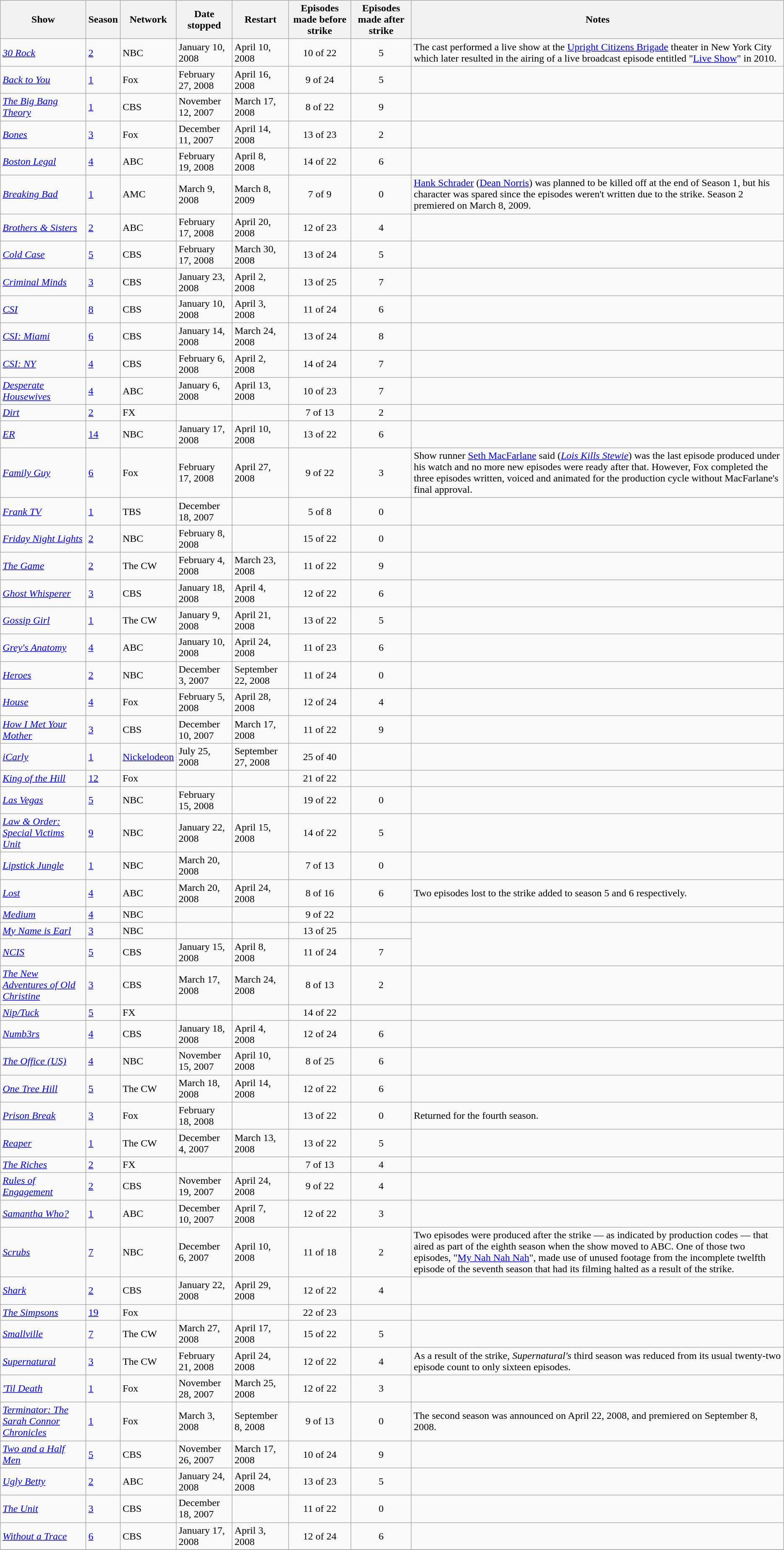<table class="wikitable sortable">
<tr>
<th>Show</th>
<th>Season</th>
<th>Network</th>
<th>Date stopped</th>
<th>Restart</th>
<th>Episodes made before strike</th>
<th>Episodes made after strike</th>
<th>Notes</th>
</tr>
<tr>
<td><em><a href='#'>30 Rock</a></em></td>
<td><a href='#'>2</a></td>
<td>NBC</td>
<td>January 10, 2008</td>
<td>April 10, 2008</td>
<td style="text-align:center;">10 of 22</td>
<td style="text-align:center;">5</td>
<td>The cast performed a live show at the <a href='#'>Upright Citizens Brigade</a> theater in New York City which later resulted in the airing of a live broadcast episode entitled "<a href='#'>Live Show</a>" in 2010.</td>
</tr>
<tr>
<td><em><a href='#'>Back to You</a></em></td>
<td><a href='#'>1</a></td>
<td>Fox</td>
<td>February 27, 2008</td>
<td>April 16, 2008</td>
<td style="text-align:center;">9 of 24</td>
<td style="text-align:center;">5</td>
<td></td>
</tr>
<tr>
<td><em><a href='#'>The Big Bang Theory</a></em></td>
<td><a href='#'>1</a></td>
<td>CBS</td>
<td>November 12, 2007</td>
<td>March 17, 2008</td>
<td style="text-align:center;">8 of 22</td>
<td style="text-align:center;">9</td>
<td></td>
</tr>
<tr>
<td><em><a href='#'>Bones</a></em></td>
<td><a href='#'>3</a></td>
<td>Fox</td>
<td>December 11, 2007</td>
<td>April 14, 2008</td>
<td style="text-align:center;">13 of 23</td>
<td style="text-align:center;">2</td>
<td></td>
</tr>
<tr>
<td><em><a href='#'>Boston Legal</a></em></td>
<td><a href='#'>4</a></td>
<td>ABC</td>
<td>February 19, 2008</td>
<td>April 8, 2008</td>
<td style="text-align:center;">14 of 22</td>
<td style="text-align:center;">6</td>
<td></td>
</tr>
<tr>
<td><em><a href='#'>Breaking Bad</a></em></td>
<td><a href='#'>1</a></td>
<td>AMC</td>
<td>March 9, 2008</td>
<td>March 8, 2009</td>
<td style="text-align:center;">7 of 9</td>
<td style="text-align:center;">0</td>
<td><a href='#'>Hank Schrader</a> (<a href='#'>Dean Norris</a>) was planned to be killed off at the end of Season 1, but his character was spared since the episodes weren't written due to the strike. Season 2 premiered on March 8, 2009.</td>
</tr>
<tr>
<td><em><a href='#'>Brothers & Sisters</a></em></td>
<td><a href='#'>2</a></td>
<td>ABC</td>
<td>February 17, 2008</td>
<td>April 20, 2008</td>
<td style="text-align:center;">12 of 23</td>
<td style="text-align:center;">4</td>
<td></td>
</tr>
<tr>
<td><em><a href='#'>Cold Case</a></em></td>
<td><a href='#'>5</a></td>
<td>CBS</td>
<td>February 17, 2008</td>
<td>March 30, 2008</td>
<td style="text-align:center;">13 of 24</td>
<td style="text-align:center;">5</td>
<td></td>
</tr>
<tr>
<td><em><a href='#'>Criminal Minds</a></em></td>
<td><a href='#'>3</a></td>
<td>CBS</td>
<td>January 23, 2008</td>
<td>April 2, 2008</td>
<td style="text-align:center;">13 of 25</td>
<td style="text-align:center;">7</td>
<td></td>
</tr>
<tr>
<td><em><a href='#'>CSI</a></em></td>
<td><a href='#'>8</a></td>
<td>CBS</td>
<td>January 10, 2008</td>
<td>April 3, 2008</td>
<td style="text-align:center;">11 of 24</td>
<td style="text-align:center;">6</td>
<td></td>
</tr>
<tr>
<td><em><a href='#'>CSI: Miami</a></em></td>
<td><a href='#'>6</a></td>
<td>CBS</td>
<td>January 14, 2008</td>
<td>March 24, 2008</td>
<td style="text-align:center;">13 of 24</td>
<td style="text-align:center;">8</td>
<td></td>
</tr>
<tr>
<td><em><a href='#'>CSI: NY</a></em></td>
<td><a href='#'>4</a></td>
<td>CBS</td>
<td>February 6, 2008</td>
<td>April 2, 2008</td>
<td style="text-align:center;">14 of 24</td>
<td style="text-align:center;">7</td>
<td></td>
</tr>
<tr>
<td><em><a href='#'>Desperate Housewives</a></em></td>
<td><a href='#'>4</a></td>
<td>ABC</td>
<td>January 6, 2008</td>
<td>April 13, 2008</td>
<td style="text-align:center;">10 of 23</td>
<td style="text-align:center;">7</td>
<td></td>
</tr>
<tr>
<td><em><a href='#'>Dirt</a></em></td>
<td><a href='#'>2</a></td>
<td>FX</td>
<td></td>
<td></td>
<td style="text-align:center;">7 of 13</td>
<td style="text-align:center;">2</td>
<td></td>
</tr>
<tr>
<td><em><a href='#'>ER</a></em></td>
<td><a href='#'>14</a></td>
<td>NBC</td>
<td>January 17, 2008</td>
<td>April 10, 2008</td>
<td style="text-align:center;">13 of 22</td>
<td style="text-align:center;">6</td>
<td></td>
</tr>
<tr>
<td><em><a href='#'>Family Guy</a></em></td>
<td><a href='#'>6</a></td>
<td>Fox</td>
<td>February 17, 2008</td>
<td>April 27, 2008</td>
<td style="text-align:center;">9 of 22</td>
<td style="text-align:center;">3</td>
<td>Show runner <a href='#'>Seth MacFarlane</a> said (<em><a href='#'>Lois Kills Stewie</a></em>) was the last episode produced under his watch and no more new episodes were ready after that. However, Fox completed the three episodes written, voiced and animated for the production cycle without MacFarlane's final approval.</td>
</tr>
<tr>
<td><em><a href='#'>Frank TV</a></em></td>
<td><a href='#'>1</a></td>
<td>TBS</td>
<td>December 18, 2007</td>
<td></td>
<td style="text-align:center;">5 of 8</td>
<td style="text-align:center;">0</td>
<td></td>
</tr>
<tr>
<td><em><a href='#'>Friday Night Lights</a></em></td>
<td><a href='#'>2</a></td>
<td>NBC</td>
<td>February 8, 2008</td>
<td></td>
<td style="text-align:center;">15 of 22</td>
<td style="text-align:center;">0</td>
<td></td>
</tr>
<tr>
<td><em><a href='#'>The Game</a></em></td>
<td><a href='#'>2</a></td>
<td>The CW</td>
<td>February 4, 2008</td>
<td>March 23, 2008</td>
<td style="text-align:center;">11 of 22</td>
<td style="text-align:center;">9</td>
<td></td>
</tr>
<tr>
<td><em><a href='#'>Ghost Whisperer</a></em></td>
<td><a href='#'>3</a> </td>
<td>CBS</td>
<td>January 18, 2008</td>
<td>April 4, 2008</td>
<td style="text-align:center;">12 of 22</td>
<td style="text-align:center;">6</td>
<td></td>
</tr>
<tr>
<td><em><a href='#'>Gossip Girl</a></em></td>
<td><a href='#'>1</a></td>
<td>The CW</td>
<td>January 9, 2008</td>
<td>April 21, 2008</td>
<td style="text-align:center;">13 of 22</td>
<td style="text-align:center;">5</td>
<td></td>
</tr>
<tr>
<td><em><a href='#'>Grey's Anatomy</a></em></td>
<td><a href='#'>4</a></td>
<td>ABC</td>
<td>January 10, 2008</td>
<td>April 24, 2008</td>
<td style="text-align:center;">11 of 23</td>
<td style="text-align:center;">6</td>
<td></td>
</tr>
<tr>
<td><em><a href='#'>Heroes</a></em></td>
<td><a href='#'>2</a></td>
<td>NBC</td>
<td>December 3, 2007</td>
<td>September 22, 2008</td>
<td style="text-align:center;">11 of 24</td>
<td style="text-align:center;">0</td>
</tr>
<tr>
<td><em><a href='#'>House</a></em></td>
<td><a href='#'>4</a></td>
<td>Fox</td>
<td>February 5, 2008</td>
<td>April 28, 2008</td>
<td style="text-align:center;">12 of 24</td>
<td style="text-align:center;">4</td>
<td></td>
</tr>
<tr>
<td><em><a href='#'>How I Met Your Mother</a></em></td>
<td><a href='#'>3</a></td>
<td>CBS</td>
<td>December 10, 2007</td>
<td>March 17, 2008</td>
<td style="text-align:center;">11 of 22</td>
<td style="text-align:center;">9</td>
<td></td>
</tr>
<tr>
<td><em><a href='#'>iCarly</a></em></td>
<td><a href='#'>1</a></td>
<td><a href='#'>Nickelodeon</a></td>
<td>July 25, 2008</td>
<td>September 27, 2008</td>
<td style="text-align:center;">25 of 40</td>
<td></td>
<td></td>
</tr>
<tr>
<td><em><a href='#'>King of the Hill</a></em></td>
<td><a href='#'>12</a></td>
<td>Fox</td>
<td></td>
<td></td>
<td style="text-align:center;">21 of 22</td>
<td></td>
<td></td>
</tr>
<tr>
<td><em><a href='#'>Las Vegas</a></em></td>
<td><a href='#'>5</a></td>
<td>NBC</td>
<td>February 15, 2008</td>
<td></td>
<td style="text-align:center;">19 of 22</td>
<td style="text-align:center;">0</td>
<td></td>
</tr>
<tr>
<td><em><a href='#'>Law & Order: Special Victims Unit</a></em></td>
<td><a href='#'>9</a></td>
<td>NBC</td>
<td>January 22, 2008</td>
<td>April 15, 2008</td>
<td style="text-align:center;">14 of 22</td>
<td style="text-align:center;">5</td>
<td></td>
</tr>
<tr>
<td><em><a href='#'>Lipstick Jungle</a></em></td>
<td><a href='#'>1</a></td>
<td>NBC</td>
<td>March 20, 2008</td>
<td></td>
<td style="text-align:center;">7 of 13</td>
<td style="text-align:center;">0</td>
<td></td>
</tr>
<tr>
<td><em><a href='#'>Lost</a></em></td>
<td><a href='#'>4</a></td>
<td>ABC</td>
<td>March 20, 2008</td>
<td>April 24, 2008</td>
<td style="text-align:center;">8 of 16</td>
<td style="text-align:center;">6</td>
<td>Two episodes lost to the strike added to season 5 and 6 respectively.</td>
</tr>
<tr>
<td><em><a href='#'>Medium</a></em></td>
<td><a href='#'>4</a></td>
<td>NBC</td>
<td></td>
<td></td>
<td style="text-align:center;">9 of 22</td>
<td></td>
<td></td>
</tr>
<tr>
<td><em><a href='#'>My Name is Earl</a></em></td>
<td><a href='#'>3</a></td>
<td>NBC</td>
<td></td>
<td></td>
<td style="text-align:center;">13 of 25</td>
<td></td>
</tr>
<tr>
<td><em><a href='#'>NCIS</a></em></td>
<td><a href='#'>5</a></td>
<td>CBS</td>
<td>January 15, 2008</td>
<td>April 8, 2008</td>
<td style="text-align:center;">11 of 24</td>
<td style="text-align:center;">7</td>
</tr>
<tr>
<td><em><a href='#'>The New Adventures of Old Christine</a></em></td>
<td><a href='#'>3</a></td>
<td>CBS</td>
<td>March 17, 2008</td>
<td>March 24, 2008</td>
<td style="text-align:center;">8 of 13</td>
<td style="text-align:center;">2</td>
<td></td>
</tr>
<tr>
<td><em><a href='#'>Nip/Tuck</a></em></td>
<td><a href='#'>5</a></td>
<td>FX</td>
<td></td>
<td></td>
<td style="text-align:center;">14 of 22</td>
<td></td>
<td></td>
</tr>
<tr>
<td><em><a href='#'>Numb3rs</a></em></td>
<td><a href='#'>4</a></td>
<td>CBS</td>
<td>January 18, 2008</td>
<td>April 4, 2008</td>
<td style="text-align:center;">12 of 24</td>
<td style="text-align:center;">6</td>
</tr>
<tr>
<td><em><a href='#'>The Office (US)</a></em></td>
<td><a href='#'>4</a></td>
<td>NBC</td>
<td>November 15, 2007</td>
<td>April 10, 2008</td>
<td style="text-align:center;">8 of 25</td>
<td style="text-align:center;">6</td>
<td></td>
</tr>
<tr>
<td><em><a href='#'>One Tree Hill</a></em></td>
<td><a href='#'>5</a></td>
<td>The CW</td>
<td>March 18, 2008</td>
<td>April 14, 2008</td>
<td style="text-align:center;">12 of 22</td>
<td style="text-align:center;">6</td>
<td></td>
</tr>
<tr>
<td><em><a href='#'>Prison Break</a></em></td>
<td><a href='#'>3</a></td>
<td>Fox</td>
<td>February 18, 2008</td>
<td></td>
<td style="text-align:center;">13 of 22</td>
<td style="text-align:center;">0</td>
<td>Returned for the fourth season.</td>
</tr>
<tr>
<td><em><a href='#'>Reaper</a></em></td>
<td><a href='#'>1</a></td>
<td>The CW</td>
<td>December 4, 2007</td>
<td>March 13, 2008</td>
<td style="text-align:center;">13 of 22</td>
<td style="text-align:center;">5</td>
<td></td>
</tr>
<tr>
<td><em><a href='#'>The Riches</a></em></td>
<td><a href='#'>2</a></td>
<td>FX</td>
<td></td>
<td></td>
<td style="text-align:center;">7 of 13</td>
<td style="text-align:center;">4</td>
<td></td>
</tr>
<tr>
<td><em><a href='#'>Rules of Engagement</a></em></td>
<td><a href='#'>2</a></td>
<td>CBS</td>
<td>November 19, 2007</td>
<td>April 24, 2008</td>
<td style="text-align:center;">9 of 22</td>
<td style="text-align:center;">4</td>
<td></td>
</tr>
<tr>
<td><em><a href='#'>Samantha Who?</a></em></td>
<td><a href='#'>1</a></td>
<td>ABC</td>
<td>December 10, 2007</td>
<td>April 7, 2008</td>
<td style="text-align:center;">12 of 22</td>
<td style="text-align:center;">3</td>
<td></td>
</tr>
<tr>
<td><em><a href='#'>Scrubs</a></em></td>
<td><a href='#'>7</a></td>
<td>NBC</td>
<td>December 6, 2007</td>
<td>April 10, 2008</td>
<td style="text-align:center;">11 of 18</td>
<td style="text-align:center;">2</td>
<td>Two episodes were produced after the strike — as indicated by production codes — that aired as part of the eighth season when the show moved to ABC. One of those two episodes, "<a href='#'>My Nah Nah Nah</a>", made use of unused footage from the incomplete twelfth episode of the seventh season that had its filming halted as a result of the strike.</td>
</tr>
<tr>
<td><em><a href='#'>Shark</a></em></td>
<td><a href='#'>2</a></td>
<td>CBS</td>
<td>January 22, 2008</td>
<td>April 29, 2008</td>
<td style="text-align:center;">12 of 22</td>
<td style="text-align:center;">4</td>
<td></td>
</tr>
<tr>
<td><em><a href='#'>The Simpsons</a></em></td>
<td><a href='#'>19</a></td>
<td>Fox</td>
<td></td>
<td></td>
<td style="text-align:center;">22 of 23</td>
<td></td>
<td></td>
</tr>
<tr>
<td><em><a href='#'>Smallville</a></em></td>
<td><a href='#'>7</a></td>
<td>The CW</td>
<td>March 27, 2008</td>
<td>April 17, 2008</td>
<td style="text-align:center;">15 of 22</td>
<td style="text-align:center;">5</td>
<td></td>
</tr>
<tr>
<td><em><a href='#'>Supernatural</a></em></td>
<td><a href='#'>3</a></td>
<td>The CW</td>
<td>February 21, 2008</td>
<td>April 24, 2008</td>
<td style="text-align:center;">12 of 22</td>
<td style="text-align:center;">4</td>
<td>As a result of the strike, <em>Supernatural's</em> third season was reduced from its usual twenty-two episode count to only sixteen episodes.</td>
</tr>
<tr>
<td><em><a href='#'>'Til Death</a></em></td>
<td><a href='#'>1</a></td>
<td>Fox</td>
<td>November 28, 2007</td>
<td>March 25, 2008</td>
<td style="text-align:center;">12 of 22</td>
<td style="text-align:center;">3</td>
<td></td>
</tr>
<tr>
<td><em><a href='#'>Terminator: The Sarah Connor Chronicles</a></em></td>
<td><a href='#'>1</a></td>
<td>Fox</td>
<td>March 3, 2008</td>
<td>September 8, 2008</td>
<td style="text-align:center;">9 of 13</td>
<td style="text-align:center;">0</td>
<td>The second season was announced on April 22, 2008, and premiered on September 8, 2008.</td>
</tr>
<tr>
<td><em><a href='#'>Two and a Half Men</a></em></td>
<td><a href='#'>5</a></td>
<td>CBS</td>
<td>November 26, 2007</td>
<td>March 17, 2008</td>
<td style="text-align:center;">10 of 24</td>
<td style="text-align:center;">9</td>
<td></td>
</tr>
<tr>
<td><em><a href='#'>Ugly Betty</a></em></td>
<td><a href='#'>2</a></td>
<td>ABC</td>
<td>January 24, 2008</td>
<td>April 24, 2008</td>
<td style="text-align:center;">13 of 23</td>
<td style="text-align:center;">5</td>
<td></td>
</tr>
<tr>
<td><em><a href='#'>The Unit</a></em></td>
<td><a href='#'>3</a></td>
<td>CBS</td>
<td>December 18, 2007</td>
<td></td>
<td style="text-align:center;">11 of 22</td>
<td style="text-align:center;">0</td>
<td></td>
</tr>
<tr>
<td><em><a href='#'>Without a Trace</a></em></td>
<td><a href='#'>6</a></td>
<td>CBS</td>
<td>January 17, 2008</td>
<td>April 3, 2008</td>
<td style="text-align:center;">12 of 24</td>
<td style="text-align:center;">6</td>
<td></td>
</tr>
<tr>
</tr>
</table>
